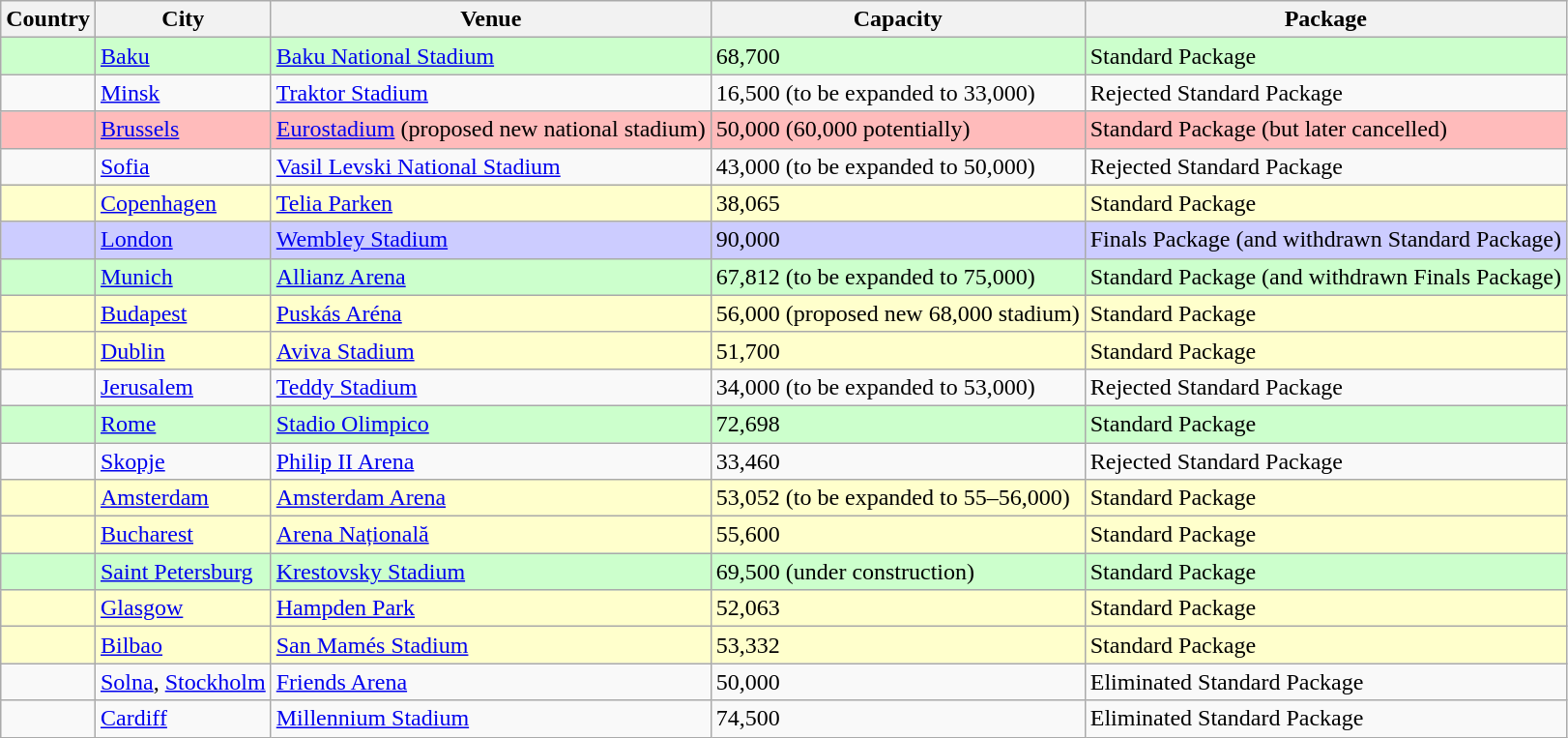<table class="wikitable sortable">
<tr>
<th>Country</th>
<th>City</th>
<th>Venue</th>
<th>Capacity</th>
<th>Package</th>
</tr>
<tr bgcolor=#ccffcc>
<td></td>
<td><a href='#'>Baku</a></td>
<td><a href='#'>Baku National Stadium</a></td>
<td>68,700</td>
<td>Standard Package</td>
</tr>
<tr>
<td></td>
<td><a href='#'>Minsk</a></td>
<td><a href='#'>Traktor Stadium</a></td>
<td>16,500 (to be expanded to 33,000)</td>
<td>Rejected Standard Package</td>
</tr>
<tr bgcolor=#ffbbbb>
<td></td>
<td><a href='#'>Brussels</a></td>
<td><a href='#'>Eurostadium</a> (proposed new national stadium)</td>
<td>50,000 (60,000 potentially)</td>
<td>Standard Package (but later cancelled)</td>
</tr>
<tr>
<td></td>
<td><a href='#'>Sofia</a></td>
<td><a href='#'>Vasil Levski National Stadium</a></td>
<td>43,000 (to be expanded to 50,000)</td>
<td>Rejected Standard Package</td>
</tr>
<tr bgcolor=#ffffcc>
<td></td>
<td><a href='#'>Copenhagen</a></td>
<td><a href='#'>Telia Parken</a></td>
<td>38,065</td>
<td>Standard Package</td>
</tr>
<tr bgcolor=#ccccff>
<td></td>
<td><a href='#'>London</a></td>
<td><a href='#'>Wembley Stadium</a></td>
<td>90,000</td>
<td>Finals Package (and withdrawn Standard Package)</td>
</tr>
<tr bgcolor=#ccffcc>
<td></td>
<td><a href='#'>Munich</a></td>
<td><a href='#'>Allianz Arena</a></td>
<td>67,812 (to be expanded to 75,000)</td>
<td>Standard Package (and withdrawn Finals Package)</td>
</tr>
<tr bgcolor=#ffffcc>
<td></td>
<td><a href='#'>Budapest</a></td>
<td><a href='#'>Puskás Aréna</a></td>
<td>56,000 (proposed new 68,000 stadium)</td>
<td>Standard Package</td>
</tr>
<tr bgcolor=#ffffcc>
<td></td>
<td><a href='#'>Dublin</a></td>
<td><a href='#'>Aviva Stadium</a></td>
<td>51,700</td>
<td>Standard Package</td>
</tr>
<tr>
<td></td>
<td><a href='#'>Jerusalem</a></td>
<td><a href='#'>Teddy Stadium</a></td>
<td>34,000 (to be expanded to 53,000)</td>
<td>Rejected Standard Package</td>
</tr>
<tr bgcolor=#ccffcc>
<td></td>
<td><a href='#'>Rome</a></td>
<td><a href='#'>Stadio Olimpico</a></td>
<td>72,698</td>
<td>Standard Package</td>
</tr>
<tr>
<td></td>
<td><a href='#'>Skopje</a></td>
<td><a href='#'>Philip II Arena</a></td>
<td>33,460</td>
<td>Rejected Standard Package</td>
</tr>
<tr bgcolor=#ffffcc>
<td></td>
<td><a href='#'>Amsterdam</a></td>
<td><a href='#'>Amsterdam Arena</a></td>
<td>53,052 (to be expanded to 55–56,000)</td>
<td>Standard Package</td>
</tr>
<tr bgcolor=#ffffcc>
<td></td>
<td><a href='#'>Bucharest</a></td>
<td><a href='#'>Arena Națională</a></td>
<td>55,600</td>
<td>Standard Package</td>
</tr>
<tr bgcolor=#ccffcc>
<td></td>
<td><a href='#'>Saint Petersburg</a></td>
<td><a href='#'>Krestovsky Stadium</a></td>
<td>69,500 (under construction)</td>
<td>Standard Package</td>
</tr>
<tr bgcolor=#ffffcc>
<td></td>
<td><a href='#'>Glasgow</a></td>
<td><a href='#'>Hampden Park</a></td>
<td>52,063</td>
<td>Standard Package</td>
</tr>
<tr bgcolor=#ffffcc>
<td></td>
<td><a href='#'>Bilbao</a></td>
<td><a href='#'>San Mamés Stadium</a></td>
<td>53,332</td>
<td>Standard Package</td>
</tr>
<tr>
<td></td>
<td><a href='#'>Solna</a>, <a href='#'>Stockholm</a></td>
<td><a href='#'>Friends Arena</a></td>
<td>50,000</td>
<td>Eliminated Standard Package</td>
</tr>
<tr>
<td></td>
<td><a href='#'>Cardiff</a></td>
<td><a href='#'>Millennium Stadium</a></td>
<td>74,500</td>
<td>Eliminated Standard Package</td>
</tr>
</table>
